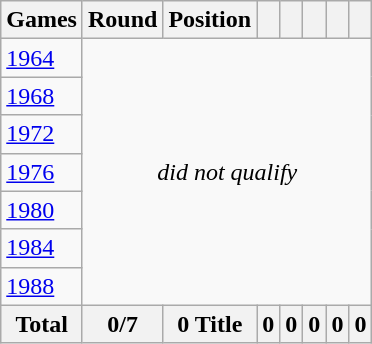<table class="wikitable" style="text-align:center;">
<tr>
<th>Games</th>
<th>Round</th>
<th>Position</th>
<th></th>
<th></th>
<th></th>
<th></th>
<th></th>
</tr>
<tr>
<td style="text-align: left;"> <a href='#'>1964</a></td>
<td colspan=7 rowspan=7><em>did not qualify</em></td>
</tr>
<tr>
<td style="text-align: left;"> <a href='#'>1968</a></td>
</tr>
<tr>
<td style="text-align: left;"> <a href='#'>1972</a></td>
</tr>
<tr>
<td style="text-align: left;"> <a href='#'>1976</a></td>
</tr>
<tr>
<td align=left> <a href='#'>1980</a></td>
</tr>
<tr>
<td style="text-align: left;"> <a href='#'>1984</a></td>
</tr>
<tr>
<td style="text-align: left;"> <a href='#'>1988</a></td>
</tr>
<tr>
<th>Total</th>
<th>0/7</th>
<th>0 Title</th>
<th>0</th>
<th>0</th>
<th>0</th>
<th>0</th>
<th>0</th>
</tr>
</table>
